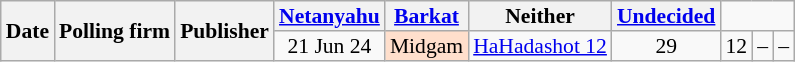<table class="wikitable sortable" style="text-align:center; font-size:90%; line-height:13px">
<tr>
<th rowspan=2>Date</th>
<th rowspan=2>Polling firm</th>
<th rowspan=2>Publisher</th>
<th><a href='#'>Netanyahu</a></th>
<th><a href='#'>Barkat</a></th>
<th>Neither</th>
<th><a href='#'>Undecided</a></th>
</tr>
<tr>
<td data-sort-value=2024-06-21>21 Jun 24</td>
<td style=background:#FFDFCC>Midgam</td>
<td><a href='#'>HaHadashot 12</a></td>
<td>29					</td>
<td>12					</td>
<td>–					</td>
<td>–					</td>
</tr>
</table>
